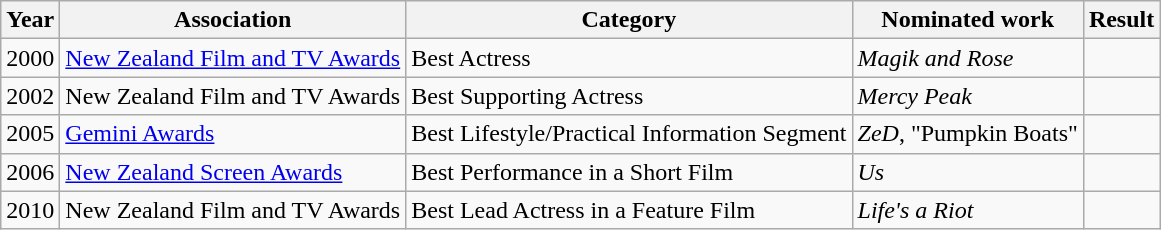<table class="wikitable sortable">
<tr>
<th>Year</th>
<th>Association</th>
<th>Category</th>
<th>Nominated work</th>
<th>Result</th>
</tr>
<tr>
<td>2000</td>
<td><a href='#'>New Zealand Film and TV Awards</a></td>
<td>Best Actress</td>
<td><em>Magik and Rose</em></td>
<td></td>
</tr>
<tr>
<td>2002</td>
<td>New Zealand Film and TV Awards</td>
<td>Best Supporting Actress</td>
<td><em>Mercy Peak</em></td>
<td></td>
</tr>
<tr>
<td>2005</td>
<td><a href='#'>Gemini Awards</a></td>
<td>Best Lifestyle/Practical Information Segment</td>
<td><em>ZeD</em>, "Pumpkin Boats"</td>
<td></td>
</tr>
<tr>
<td>2006</td>
<td><a href='#'>New Zealand Screen Awards</a></td>
<td>Best Performance in a Short Film</td>
<td><em>Us</em></td>
<td></td>
</tr>
<tr>
<td>2010</td>
<td>New Zealand Film and TV Awards</td>
<td>Best Lead Actress in a Feature Film</td>
<td><em>Life's a Riot</em></td>
<td></td>
</tr>
</table>
